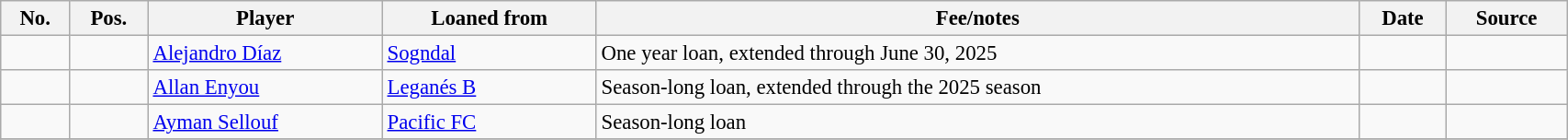<table class="wikitable sortable" style="width:90%; text-align:center; font-size:95%; text-align:left;">
<tr>
<th>No.</th>
<th>Pos.</th>
<th>Player</th>
<th>Loaned from</th>
<th>Fee/notes</th>
<th>Date</th>
<th>Source</th>
</tr>
<tr>
<td align=center></td>
<td align=center></td>
<td align=Díaz, Alejandro> <a href='#'>Alejandro Díaz</a></td>
<td> <a href='#'>Sogndal</a></td>
<td>One year loan, extended through June 30, 2025</td>
<td></td>
<td></td>
</tr>
<tr>
<td align=center></td>
<td align=center></td>
<td align=Enyou, Allan> <a href='#'>Allan Enyou</a></td>
<td> <a href='#'>Leganés B</a></td>
<td>Season-long loan, extended through the 2025 season</td>
<td></td>
<td></td>
</tr>
<tr>
<td align=center></td>
<td align=center></td>
<td align=Sellouf, Ayman> <a href='#'>Ayman Sellouf</a></td>
<td> <a href='#'>Pacific FC</a></td>
<td>Season-long loan</td>
<td></td>
<td></td>
</tr>
<tr>
</tr>
</table>
